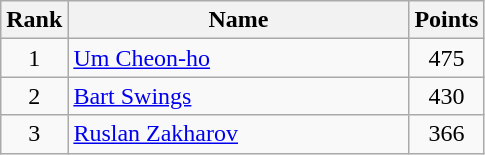<table class="wikitable" border="1" style="text-align:center">
<tr>
<th width=30>Rank</th>
<th width=220>Name</th>
<th width=25>Points</th>
</tr>
<tr>
<td>1</td>
<td align="left"> <a href='#'>Um Cheon-ho</a></td>
<td>475</td>
</tr>
<tr>
<td>2</td>
<td align="left"> <a href='#'>Bart Swings</a></td>
<td>430</td>
</tr>
<tr>
<td>3</td>
<td align="left"> <a href='#'>Ruslan Zakharov</a></td>
<td>366</td>
</tr>
</table>
